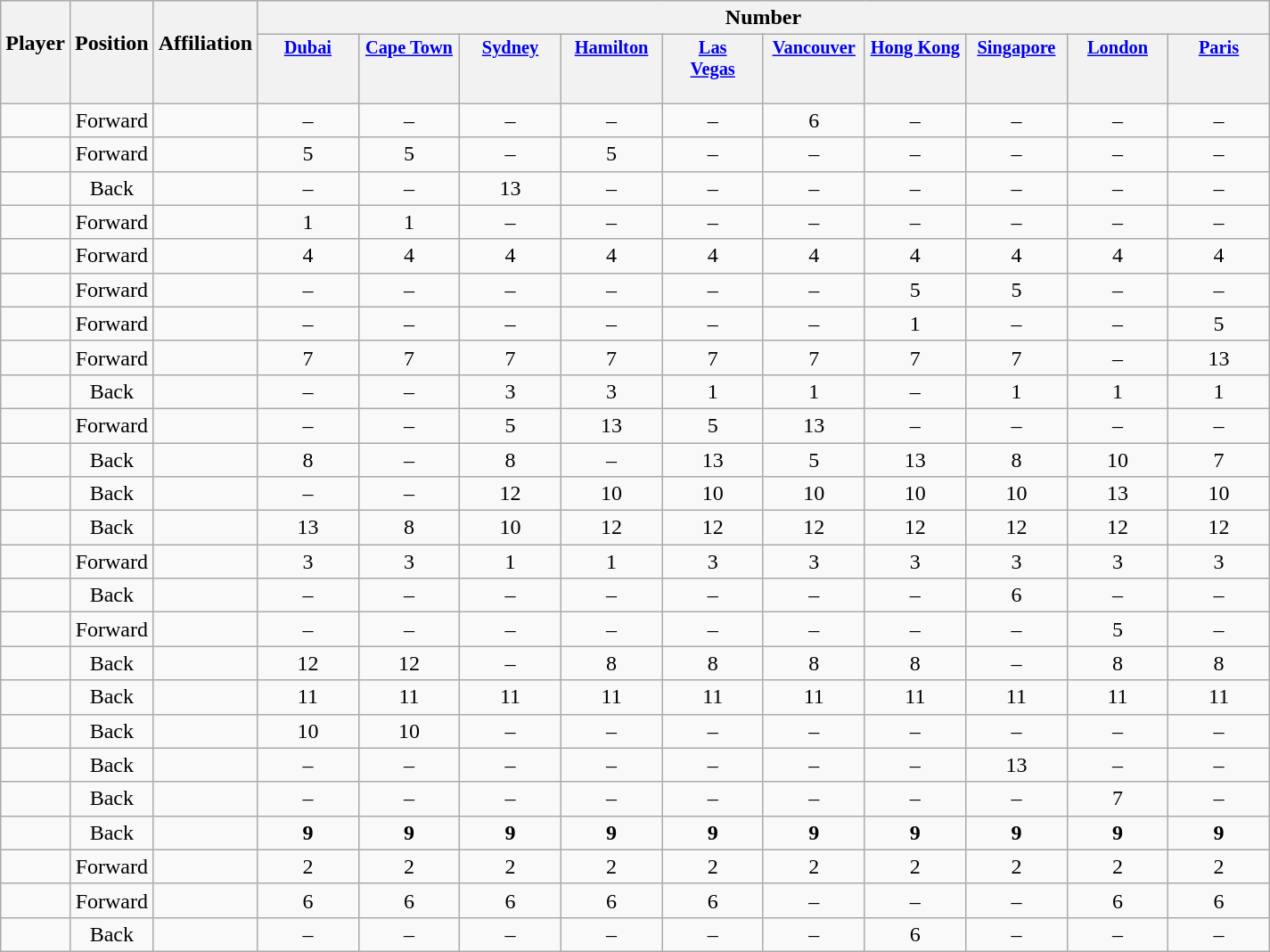<table class="wikitable sortable" style="text-align:center;">
<tr>
<th rowspan=2 style="border-bottom:0px;">Player</th>
<th rowspan=2 style="border-bottom:0px;">Position</th>
<th rowspan=2 style="border-bottom:0px;">Affiliation</th>
<th colspan=10>Number</th>
</tr>
<tr>
<th valign=top style="width:5.2em; border-bottom:0px; padding:2px; font-size:85%;"><a href='#'>Dubai</a></th>
<th valign=top style="width:5.2em; border-bottom:0px; padding:2px; font-size:85%;"><a href='#'>Cape Town</a></th>
<th valign=top style="width:5.2em; border-bottom:0px; padding:2px; font-size:85%;"><a href='#'>Sydney</a></th>
<th valign=top style="width:5.2em; border-bottom:0px; padding:2px; font-size:85%;"><a href='#'>Hamilton</a></th>
<th valign=top style="width:5.2em; border-bottom:0px; padding:2px; font-size:85%;"><a href='#'>Las<br>Vegas</a></th>
<th valign=top style="width:5.2em; border-bottom:0px; padding:2px; font-size:85%;"><a href='#'>Vancouver</a></th>
<th valign=top style="width:5.2em; border-bottom:0px; padding:2px; font-size:85%;"><a href='#'>Hong Kong</a></th>
<th valign=top style="width:5.2em; border-bottom:0px; padding:2px; font-size:85%;"><a href='#'>Singapore</a></th>
<th valign=top style="width:5.2em; border-bottom:0px; padding:2px; font-size:85%;"><a href='#'>London</a></th>
<th valign=top style="width:5.2em; border-bottom:0px; padding:2px; font-size:85%;"><a href='#'>Paris</a></th>
</tr>
<tr style="line-height:8px;">
<th style="border-top:0px;"> </th>
<th style="border-top:0px;"></th>
<th style="border-top:0px;"></th>
<th data-sort-type="number" style="border-top:0px;"></th>
<th data-sort-type="number" style="border-top:0px;"></th>
<th data-sort-type="number" style="border-top:0px;"></th>
<th data-sort-type="number" style="border-top:0px;"></th>
<th data-sort-type="number" style="border-top:0px;"></th>
<th data-sort-type="number" style="border-top:0px;"></th>
<th data-sort-type="number" style="border-top:0px;"></th>
<th data-sort-type="number" style="border-top:0px;"></th>
<th data-sort-type="number" style="border-top:0px;"></th>
<th data-sort-type="number" style="border-top:0px;"></th>
</tr>
<tr>
<td align=left></td>
<td>Forward</td>
<td></td>
<td>–</td>
<td>–</td>
<td>–</td>
<td>–</td>
<td>–</td>
<td>6</td>
<td>–</td>
<td>–</td>
<td>–</td>
<td>–</td>
</tr>
<tr>
<td align=left></td>
<td>Forward</td>
<td></td>
<td>5</td>
<td>5</td>
<td>–</td>
<td>5</td>
<td>–</td>
<td>–</td>
<td>–</td>
<td>–</td>
<td>–</td>
<td>–</td>
</tr>
<tr>
<td align=left></td>
<td>Back</td>
<td></td>
<td>–</td>
<td>–</td>
<td>13</td>
<td>–</td>
<td>–</td>
<td>–</td>
<td>–</td>
<td>–</td>
<td>–</td>
<td>–</td>
</tr>
<tr>
<td align=left></td>
<td>Forward</td>
<td></td>
<td>1</td>
<td>1</td>
<td>–</td>
<td>–</td>
<td>–</td>
<td>–</td>
<td>–</td>
<td>–</td>
<td>–</td>
<td>–</td>
</tr>
<tr>
<td align=left></td>
<td>Forward</td>
<td></td>
<td>4</td>
<td>4</td>
<td>4</td>
<td>4</td>
<td>4</td>
<td>4</td>
<td>4</td>
<td>4</td>
<td>4</td>
<td>4</td>
</tr>
<tr>
<td align=left></td>
<td>Forward</td>
<td></td>
<td>–</td>
<td>–</td>
<td>–</td>
<td>–</td>
<td>–</td>
<td>–</td>
<td>5</td>
<td>5</td>
<td>–</td>
<td>–</td>
</tr>
<tr>
<td align=left></td>
<td>Forward</td>
<td></td>
<td>–</td>
<td>–</td>
<td>–</td>
<td>–</td>
<td>–</td>
<td>–</td>
<td>1</td>
<td>–</td>
<td>–</td>
<td>5</td>
</tr>
<tr>
<td align=left></td>
<td>Forward</td>
<td></td>
<td>7</td>
<td>7</td>
<td>7</td>
<td>7</td>
<td>7</td>
<td>7</td>
<td>7</td>
<td>7</td>
<td>–</td>
<td>13</td>
</tr>
<tr>
<td align=left></td>
<td>Back</td>
<td></td>
<td>–</td>
<td>–</td>
<td>3</td>
<td>3</td>
<td>1</td>
<td>1</td>
<td>–</td>
<td>1</td>
<td>1</td>
<td>1</td>
</tr>
<tr>
<td align=left></td>
<td>Forward</td>
<td></td>
<td>–</td>
<td>–</td>
<td>5</td>
<td>13</td>
<td>5</td>
<td>13</td>
<td>–</td>
<td>–</td>
<td>–</td>
<td>–</td>
</tr>
<tr>
<td align=left></td>
<td>Back</td>
<td></td>
<td>8</td>
<td>–</td>
<td>8</td>
<td>–</td>
<td>13</td>
<td>5</td>
<td>13</td>
<td>8</td>
<td>10</td>
<td>7</td>
</tr>
<tr>
<td align=left></td>
<td>Back</td>
<td></td>
<td>–</td>
<td>–</td>
<td>12</td>
<td>10</td>
<td>10</td>
<td>10</td>
<td>10</td>
<td>10</td>
<td>13</td>
<td>10</td>
</tr>
<tr>
<td align=left></td>
<td>Back</td>
<td></td>
<td>13</td>
<td>8</td>
<td>10</td>
<td>12</td>
<td>12</td>
<td>12</td>
<td>12</td>
<td>12</td>
<td>12</td>
<td>12</td>
</tr>
<tr>
<td align=left></td>
<td>Forward</td>
<td></td>
<td>3</td>
<td>3</td>
<td>1</td>
<td>1</td>
<td>3</td>
<td>3</td>
<td>3</td>
<td>3</td>
<td>3</td>
<td>3</td>
</tr>
<tr>
<td align=left></td>
<td>Back</td>
<td></td>
<td>–</td>
<td>–</td>
<td>–</td>
<td>–</td>
<td>–</td>
<td>–</td>
<td>–</td>
<td>6</td>
<td>–</td>
<td>–</td>
</tr>
<tr>
<td align=left></td>
<td>Forward</td>
<td></td>
<td>–</td>
<td>–</td>
<td>–</td>
<td>–</td>
<td>–</td>
<td>–</td>
<td>–</td>
<td>–</td>
<td>5</td>
<td>–</td>
</tr>
<tr>
<td align=left></td>
<td>Back</td>
<td></td>
<td>12</td>
<td>12</td>
<td>–</td>
<td>8</td>
<td>8</td>
<td>8</td>
<td>8</td>
<td>–</td>
<td>8</td>
<td>8</td>
</tr>
<tr>
<td align=left></td>
<td>Back</td>
<td></td>
<td>11</td>
<td>11</td>
<td>11</td>
<td>11</td>
<td>11</td>
<td>11</td>
<td>11</td>
<td>11</td>
<td>11</td>
<td>11</td>
</tr>
<tr>
<td align=left></td>
<td>Back</td>
<td></td>
<td>10</td>
<td>10</td>
<td>–</td>
<td>–</td>
<td>–</td>
<td>–</td>
<td>–</td>
<td>–</td>
<td>–</td>
<td>–</td>
</tr>
<tr>
<td align=left></td>
<td>Back</td>
<td></td>
<td>–</td>
<td>–</td>
<td>–</td>
<td>–</td>
<td>–</td>
<td>–</td>
<td>–</td>
<td>13</td>
<td>–</td>
<td>–</td>
</tr>
<tr>
<td align=left></td>
<td>Back</td>
<td></td>
<td>–</td>
<td>–</td>
<td>–</td>
<td>–</td>
<td>–</td>
<td>–</td>
<td>–</td>
<td>–</td>
<td>7</td>
<td>–</td>
</tr>
<tr>
<td align=left></td>
<td>Back</td>
<td></td>
<td><strong>9</strong></td>
<td><strong>9</strong></td>
<td><strong>9</strong></td>
<td><strong>9</strong></td>
<td><strong>9</strong></td>
<td><strong>9</strong></td>
<td><strong>9</strong></td>
<td><strong>9</strong></td>
<td><strong>9</strong></td>
<td><strong>9</strong></td>
</tr>
<tr>
<td align=left></td>
<td>Forward</td>
<td></td>
<td>2</td>
<td>2</td>
<td>2</td>
<td>2</td>
<td>2</td>
<td>2</td>
<td>2</td>
<td>2</td>
<td>2</td>
<td>2</td>
</tr>
<tr>
<td align=left></td>
<td>Forward</td>
<td></td>
<td>6</td>
<td>6</td>
<td>6</td>
<td>6</td>
<td>6</td>
<td>–</td>
<td>–</td>
<td>–</td>
<td>6</td>
<td>6</td>
</tr>
<tr>
<td align=left></td>
<td>Back</td>
<td></td>
<td>–</td>
<td>–</td>
<td>–</td>
<td>–</td>
<td>–</td>
<td>–</td>
<td>6</td>
<td>–</td>
<td>–</td>
<td>–</td>
</tr>
</table>
